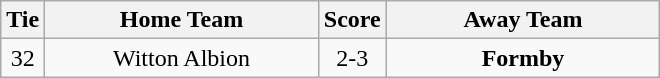<table class="wikitable" style="text-align:center;">
<tr>
<th width=20>Tie</th>
<th width=175>Home Team</th>
<th width=20>Score</th>
<th width=175>Away Team</th>
</tr>
<tr>
<td>32</td>
<td>Witton Albion</td>
<td>2-3</td>
<td><strong>Formby</strong></td>
</tr>
</table>
